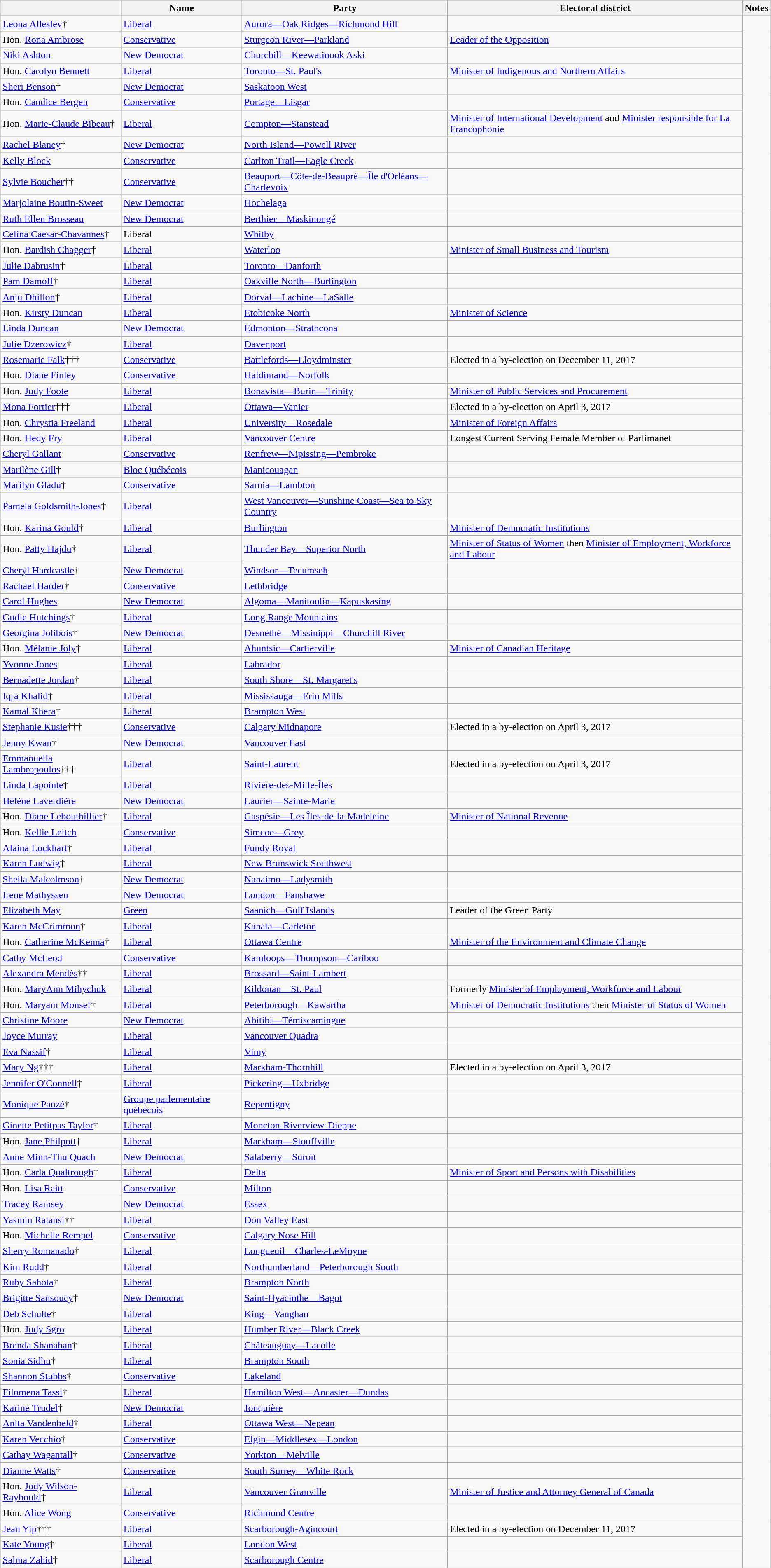<table class="wikitable sortable">
<tr>
<th></th>
<th>Name</th>
<th>Party</th>
<th>Electoral district</th>
<th>Notes</th>
</tr>
<tr>
<td><a href='#'>Leona Alleslev</a>†</td>
<td><a href='#'>Liberal</a></td>
<td><a href='#'>Aurora—Oak Ridges—Richmond Hill</a></td>
<td></td>
</tr>
<tr>
<td>Hon. <a href='#'>Rona Ambrose</a></td>
<td><a href='#'>Conservative</a></td>
<td><a href='#'>Sturgeon River—Parkland</a></td>
<td><a href='#'>Leader of the Opposition</a></td>
</tr>
<tr>
<td><a href='#'>Niki Ashton</a></td>
<td><a href='#'>New Democrat</a></td>
<td><a href='#'>Churchill—Keewatinook Aski</a></td>
<td></td>
</tr>
<tr>
<td>Hon. <a href='#'>Carolyn Bennett</a></td>
<td><a href='#'>Liberal</a></td>
<td><a href='#'>Toronto—St. Paul's</a></td>
<td><a href='#'>Minister of Indigenous and Northern Affairs</a></td>
</tr>
<tr>
<td><a href='#'>Sheri Benson</a>†</td>
<td><a href='#'>New Democrat</a></td>
<td><a href='#'>Saskatoon West</a></td>
<td></td>
</tr>
<tr>
<td>Hon. <a href='#'>Candice Bergen</a></td>
<td><a href='#'>Conservative</a></td>
<td><a href='#'>Portage—Lisgar</a></td>
<td></td>
</tr>
<tr>
<td>Hon. <a href='#'>Marie-Claude Bibeau</a>†</td>
<td><a href='#'>Liberal</a></td>
<td><a href='#'>Compton—Stanstead</a></td>
<td><a href='#'>Minister of International Development</a> and <a href='#'>Minister responsible for La Francophonie</a></td>
</tr>
<tr>
<td><a href='#'>Rachel Blaney</a>†</td>
<td><a href='#'>New Democrat</a></td>
<td><a href='#'>North Island—Powell River</a></td>
<td></td>
</tr>
<tr>
<td><a href='#'>Kelly Block</a></td>
<td><a href='#'>Conservative</a></td>
<td><a href='#'>Carlton Trail—Eagle Creek</a></td>
<td></td>
</tr>
<tr>
<td><a href='#'>Sylvie Boucher</a>††</td>
<td><a href='#'>Conservative</a></td>
<td><a href='#'>Beauport—Côte-de-Beaupré—Île d'Orléans—Charlevoix</a></td>
<td></td>
</tr>
<tr>
<td><a href='#'>Marjolaine Boutin-Sweet</a></td>
<td><a href='#'>New Democrat</a></td>
<td><a href='#'>Hochelaga</a></td>
<td></td>
</tr>
<tr>
<td><a href='#'>Ruth Ellen Brosseau</a></td>
<td><a href='#'>New Democrat</a></td>
<td><a href='#'>Berthier—Maskinongé</a></td>
<td></td>
</tr>
<tr>
<td><a href='#'>Celina Caesar-Chavannes</a>†</td>
<td>Liberal</td>
<td><a href='#'>Whitby</a></td>
<td></td>
</tr>
<tr>
<td>Hon. <a href='#'>Bardish Chagger</a>†</td>
<td><a href='#'>Liberal</a></td>
<td><a href='#'>Waterloo</a></td>
<td><a href='#'>Minister of Small Business and Tourism</a></td>
</tr>
<tr>
<td><a href='#'>Julie Dabrusin</a>†</td>
<td><a href='#'>Liberal</a></td>
<td><a href='#'>Toronto—Danforth</a></td>
<td></td>
</tr>
<tr>
<td><a href='#'>Pam Damoff</a>†</td>
<td><a href='#'>Liberal</a></td>
<td><a href='#'>Oakville North—Burlington</a></td>
<td></td>
</tr>
<tr>
<td><a href='#'>Anju Dhillon</a>†</td>
<td><a href='#'>Liberal</a></td>
<td><a href='#'>Dorval—Lachine—LaSalle</a></td>
<td></td>
</tr>
<tr>
<td>Hon. <a href='#'>Kirsty Duncan</a></td>
<td><a href='#'>Liberal</a></td>
<td><a href='#'>Etobicoke North</a></td>
<td><a href='#'>Minister of Science</a></td>
</tr>
<tr>
<td><a href='#'>Linda Duncan</a></td>
<td><a href='#'>New Democrat</a></td>
<td><a href='#'>Edmonton—Strathcona</a></td>
<td></td>
</tr>
<tr>
<td><a href='#'>Julie Dzerowicz</a>†</td>
<td><a href='#'>Liberal</a></td>
<td><a href='#'>Davenport</a></td>
<td></td>
</tr>
<tr>
<td><a href='#'>Rosemarie Falk</a>†††</td>
<td><a href='#'>Conservative</a></td>
<td><a href='#'>Battlefords—Lloydminster</a></td>
<td>Elected in a by-election on December 11, 2017</td>
</tr>
<tr>
<td>Hon. <a href='#'>Diane Finley</a></td>
<td><a href='#'>Conservative</a></td>
<td><a href='#'>Haldimand—Norfolk</a></td>
<td></td>
</tr>
<tr>
<td>Hon. <a href='#'>Judy Foote</a></td>
<td><a href='#'>Liberal</a></td>
<td><a href='#'>Bonavista—Burin—Trinity</a></td>
<td><a href='#'>Minister of Public Services and Procurement</a></td>
</tr>
<tr>
<td><a href='#'>Mona Fortier</a>†††</td>
<td><a href='#'>Liberal</a></td>
<td><a href='#'>Ottawa—Vanier</a></td>
<td>Elected in a by-election on April 3, 2017</td>
</tr>
<tr>
<td>Hon. <a href='#'>Chrystia Freeland</a></td>
<td><a href='#'>Liberal</a></td>
<td><a href='#'>University—Rosedale</a></td>
<td><a href='#'>Minister of Foreign Affairs</a></td>
</tr>
<tr>
<td>Hon. <a href='#'>Hedy Fry</a></td>
<td><a href='#'>Liberal</a></td>
<td><a href='#'>Vancouver Centre</a></td>
<td>Longest Current Serving Female Member of Parlimanet</td>
</tr>
<tr>
<td><a href='#'>Cheryl Gallant</a></td>
<td><a href='#'>Conservative</a></td>
<td><a href='#'>Renfrew—Nipissing—Pembroke</a></td>
<td></td>
</tr>
<tr>
<td><a href='#'>Marilène Gill</a>†</td>
<td><a href='#'>Bloc Québécois</a></td>
<td><a href='#'>Manicouagan</a></td>
<td></td>
</tr>
<tr>
<td><a href='#'>Marilyn Gladu</a>†</td>
<td><a href='#'>Conservative</a></td>
<td><a href='#'>Sarnia—Lambton</a></td>
<td></td>
</tr>
<tr>
<td><a href='#'>Pamela Goldsmith-Jones</a>†</td>
<td><a href='#'>Liberal</a></td>
<td><a href='#'>West Vancouver—Sunshine Coast—Sea to Sky Country</a></td>
<td></td>
</tr>
<tr>
<td>Hon. <a href='#'>Karina Gould</a>†</td>
<td><a href='#'>Liberal</a></td>
<td><a href='#'>Burlington</a></td>
<td><a href='#'>Minister of Democratic Institutions</a></td>
</tr>
<tr>
<td>Hon. <a href='#'>Patty Hajdu</a>†</td>
<td><a href='#'>Liberal</a></td>
<td><a href='#'>Thunder Bay—Superior North</a></td>
<td><a href='#'>Minister of Status of Women</a> then <a href='#'>Minister of Employment, Workforce and Labour</a></td>
</tr>
<tr>
<td><a href='#'>Cheryl Hardcastle</a>†</td>
<td><a href='#'>New Democrat</a></td>
<td><a href='#'>Windsor—Tecumseh</a></td>
<td></td>
</tr>
<tr>
<td><a href='#'>Rachael Harder</a>†</td>
<td><a href='#'>Conservative</a></td>
<td><a href='#'>Lethbridge</a></td>
<td></td>
</tr>
<tr>
<td><a href='#'>Carol Hughes</a></td>
<td><a href='#'>New Democrat</a></td>
<td><a href='#'>Algoma—Manitoulin—Kapuskasing</a></td>
<td></td>
</tr>
<tr>
<td><a href='#'>Gudie Hutchings</a>†</td>
<td><a href='#'>Liberal</a></td>
<td><a href='#'>Long Range Mountains</a></td>
<td></td>
</tr>
<tr>
<td><a href='#'>Georgina Jolibois</a>†</td>
<td><a href='#'>New Democrat</a></td>
<td><a href='#'>Desnethé—Missinippi—Churchill River</a></td>
<td></td>
</tr>
<tr>
<td>Hon. <a href='#'>Mélanie Joly</a>†</td>
<td><a href='#'>Liberal</a></td>
<td><a href='#'>Ahuntsic—Cartierville</a></td>
<td><a href='#'>Minister of Canadian Heritage</a></td>
</tr>
<tr>
<td><a href='#'>Yvonne Jones</a></td>
<td><a href='#'>Liberal</a></td>
<td><a href='#'>Labrador</a></td>
<td></td>
</tr>
<tr>
<td><a href='#'>Bernadette Jordan</a>†</td>
<td><a href='#'>Liberal</a></td>
<td><a href='#'>South Shore—St. Margaret's</a></td>
<td></td>
</tr>
<tr>
<td><a href='#'>Iqra Khalid</a>†</td>
<td><a href='#'>Liberal</a></td>
<td><a href='#'>Mississauga—Erin Mills</a></td>
<td></td>
</tr>
<tr>
<td><a href='#'>Kamal Khera</a>†</td>
<td><a href='#'>Liberal</a></td>
<td><a href='#'>Brampton West</a></td>
<td></td>
</tr>
<tr>
<td><a href='#'>Stephanie Kusie</a>†††</td>
<td><a href='#'>Conservative</a></td>
<td><a href='#'>Calgary Midnapore</a></td>
<td>Elected in a by-election on April 3, 2017</td>
</tr>
<tr>
<td><a href='#'>Jenny Kwan</a>†</td>
<td><a href='#'>New Democrat</a></td>
<td><a href='#'>Vancouver East</a></td>
<td></td>
</tr>
<tr>
<td><a href='#'>Emmanuella Lambropoulos</a>†††</td>
<td><a href='#'>Liberal</a></td>
<td><a href='#'>Saint-Laurent</a></td>
<td>Elected in a by-election on April 3, 2017</td>
</tr>
<tr>
<td><a href='#'>Linda Lapointe</a>†</td>
<td><a href='#'>Liberal</a></td>
<td><a href='#'>Rivière-des-Mille-Îles</a></td>
<td></td>
</tr>
<tr>
<td><a href='#'>Hélène Laverdière</a></td>
<td><a href='#'>New Democrat</a></td>
<td><a href='#'>Laurier—Sainte-Marie</a></td>
<td></td>
</tr>
<tr>
<td>Hon. <a href='#'>Diane Lebouthillier</a>†</td>
<td><a href='#'>Liberal</a></td>
<td><a href='#'>Gaspésie—Les Îles-de-la-Madeleine</a></td>
<td><a href='#'>Minister of National Revenue</a></td>
</tr>
<tr>
<td>Hon. <a href='#'>Kellie Leitch</a></td>
<td><a href='#'>Conservative</a></td>
<td><a href='#'>Simcoe—Grey</a></td>
<td></td>
</tr>
<tr>
<td><a href='#'>Alaina Lockhart</a>†</td>
<td><a href='#'>Liberal</a></td>
<td><a href='#'>Fundy Royal</a></td>
<td></td>
</tr>
<tr>
<td><a href='#'>Karen Ludwig</a>†</td>
<td><a href='#'>Liberal</a></td>
<td><a href='#'>New Brunswick Southwest</a></td>
<td></td>
</tr>
<tr>
<td><a href='#'>Sheila Malcolmson</a>†</td>
<td><a href='#'>New Democrat</a></td>
<td><a href='#'>Nanaimo—Ladysmith</a></td>
<td></td>
</tr>
<tr>
<td><a href='#'>Irene Mathyssen</a></td>
<td><a href='#'>New Democrat</a></td>
<td><a href='#'>London—Fanshawe</a></td>
<td></td>
</tr>
<tr>
<td><a href='#'>Elizabeth May</a></td>
<td><a href='#'>Green</a></td>
<td><a href='#'>Saanich—Gulf Islands</a></td>
<td>Leader of the Green Party</td>
</tr>
<tr>
<td><a href='#'>Karen McCrimmon</a>†</td>
<td><a href='#'>Liberal</a></td>
<td><a href='#'>Kanata—Carleton</a></td>
<td></td>
</tr>
<tr>
<td>Hon. <a href='#'>Catherine McKenna</a>†</td>
<td><a href='#'>Liberal</a></td>
<td><a href='#'>Ottawa Centre</a></td>
<td><a href='#'>Minister of the Environment and Climate Change</a></td>
</tr>
<tr>
<td><a href='#'>Cathy McLeod</a></td>
<td><a href='#'>Conservative</a></td>
<td><a href='#'>Kamloops—Thompson—Cariboo</a></td>
<td></td>
</tr>
<tr>
<td><a href='#'>Alexandra Mendès</a>††</td>
<td><a href='#'>Liberal</a></td>
<td><a href='#'>Brossard—Saint-Lambert</a></td>
<td></td>
</tr>
<tr>
<td>Hon. <a href='#'>MaryAnn Mihychuk</a></td>
<td><a href='#'>Liberal</a></td>
<td><a href='#'>Kildonan—St. Paul</a></td>
<td>Formerly <a href='#'>Minister of Employment, Workforce and Labour</a></td>
</tr>
<tr>
<td>Hon. <a href='#'>Maryam Monsef</a>†</td>
<td><a href='#'>Liberal</a></td>
<td><a href='#'>Peterborough—Kawartha</a></td>
<td><a href='#'>Minister of Democratic Institutions</a> then <a href='#'>Minister of Status of Women</a></td>
</tr>
<tr>
<td><a href='#'>Christine Moore</a></td>
<td><a href='#'>New Democrat</a></td>
<td><a href='#'>Abitibi—Témiscamingue</a></td>
<td></td>
</tr>
<tr>
<td><a href='#'>Joyce Murray</a></td>
<td><a href='#'>Liberal</a></td>
<td><a href='#'>Vancouver Quadra</a></td>
<td></td>
</tr>
<tr>
<td><a href='#'>Eva Nassif</a>†</td>
<td><a href='#'>Liberal</a></td>
<td><a href='#'>Vimy</a></td>
<td></td>
</tr>
<tr>
<td><a href='#'>Mary Ng</a>†††</td>
<td><a href='#'>Liberal</a></td>
<td><a href='#'>Markham-Thornhill</a></td>
<td>Elected in a by-election on April 3, 2017</td>
</tr>
<tr>
<td><a href='#'>Jennifer O'Connell</a>†</td>
<td><a href='#'>Liberal</a></td>
<td><a href='#'>Pickering—Uxbridge</a></td>
<td></td>
</tr>
<tr>
<td><a href='#'>Monique Pauzé</a>†</td>
<td><a href='#'>Groupe parlementaire québécois</a></td>
<td><a href='#'>Repentigny</a></td>
<td></td>
</tr>
<tr>
<td><a href='#'>Ginette Petitpas Taylor</a>†</td>
<td><a href='#'>Liberal</a></td>
<td><a href='#'>Moncton-Riverview-Dieppe</a></td>
<td></td>
</tr>
<tr>
<td>Hon. <a href='#'>Jane Philpott</a>†</td>
<td><a href='#'>Liberal</a></td>
<td><a href='#'>Markham—Stouffville</a></td>
<td></td>
</tr>
<tr>
<td><a href='#'>Anne Minh-Thu Quach</a></td>
<td><a href='#'>New Democrat</a></td>
<td><a href='#'>Salaberry—Suroît</a></td>
<td></td>
</tr>
<tr>
<td>Hon. <a href='#'>Carla Qualtrough</a>†</td>
<td><a href='#'>Liberal</a></td>
<td><a href='#'>Delta</a></td>
<td><a href='#'>Minister of Sport and Persons with Disabilities</a></td>
</tr>
<tr>
<td>Hon. <a href='#'>Lisa Raitt</a></td>
<td><a href='#'>Conservative</a></td>
<td><a href='#'>Milton</a></td>
<td></td>
</tr>
<tr>
<td><a href='#'>Tracey Ramsey</a></td>
<td><a href='#'>New Democrat</a></td>
<td><a href='#'>Essex</a></td>
<td></td>
</tr>
<tr>
<td><a href='#'>Yasmin Ratansi</a>††</td>
<td><a href='#'>Liberal</a></td>
<td><a href='#'>Don Valley East</a></td>
<td></td>
</tr>
<tr>
<td>Hon. <a href='#'>Michelle Rempel</a></td>
<td><a href='#'>Conservative</a></td>
<td><a href='#'>Calgary Nose Hill</a></td>
<td></td>
</tr>
<tr>
<td><a href='#'>Sherry Romanado</a>†</td>
<td><a href='#'>Liberal</a></td>
<td><a href='#'>Longueuil—Charles-LeMoyne</a></td>
<td></td>
</tr>
<tr>
<td><a href='#'>Kim Rudd</a>†</td>
<td><a href='#'>Liberal</a></td>
<td><a href='#'>Northumberland—Peterborough South</a></td>
<td></td>
</tr>
<tr>
<td><a href='#'>Ruby Sahota</a>†</td>
<td><a href='#'>Liberal</a></td>
<td><a href='#'>Brampton North</a></td>
<td></td>
</tr>
<tr>
<td><a href='#'>Brigitte Sansoucy</a>†</td>
<td><a href='#'>New Democrat</a></td>
<td><a href='#'>Saint-Hyacinthe—Bagot</a></td>
<td></td>
</tr>
<tr>
<td><a href='#'>Deb Schulte</a>†</td>
<td><a href='#'>Liberal</a></td>
<td><a href='#'>King—Vaughan</a></td>
<td></td>
</tr>
<tr>
<td>Hon. <a href='#'>Judy Sgro</a></td>
<td><a href='#'>Liberal</a></td>
<td><a href='#'>Humber River—Black Creek</a></td>
<td></td>
</tr>
<tr>
<td><a href='#'>Brenda Shanahan</a>†</td>
<td><a href='#'>Liberal</a></td>
<td><a href='#'>Châteauguay—Lacolle</a></td>
<td></td>
</tr>
<tr>
<td><a href='#'>Sonia Sidhu</a>†</td>
<td><a href='#'>Liberal</a></td>
<td><a href='#'>Brampton South</a></td>
<td></td>
</tr>
<tr>
<td><a href='#'>Shannon Stubbs</a>†</td>
<td><a href='#'>Conservative</a></td>
<td><a href='#'>Lakeland</a></td>
<td></td>
</tr>
<tr>
<td><a href='#'>Filomena Tassi</a>†</td>
<td><a href='#'>Liberal</a></td>
<td><a href='#'>Hamilton West—Ancaster—Dundas</a></td>
<td></td>
</tr>
<tr>
<td><a href='#'>Karine Trudel</a>†</td>
<td><a href='#'>New Democrat</a></td>
<td><a href='#'>Jonquière</a></td>
<td></td>
</tr>
<tr>
<td><a href='#'>Anita Vandenbeld</a>†</td>
<td><a href='#'>Liberal</a></td>
<td><a href='#'>Ottawa West—Nepean</a></td>
<td></td>
</tr>
<tr>
<td><a href='#'>Karen Vecchio</a>†</td>
<td><a href='#'>Conservative</a></td>
<td><a href='#'>Elgin—Middlesex—London</a></td>
<td></td>
</tr>
<tr>
<td><a href='#'>Cathay Wagantall</a>†</td>
<td><a href='#'>Conservative</a></td>
<td><a href='#'>Yorkton—Melville</a></td>
<td></td>
</tr>
<tr>
<td><a href='#'>Dianne Watts</a>†</td>
<td><a href='#'>Conservative</a></td>
<td><a href='#'>South Surrey—White Rock</a></td>
<td></td>
</tr>
<tr>
<td>Hon. <a href='#'>Jody Wilson-Raybould</a>†</td>
<td><a href='#'>Liberal</a></td>
<td><a href='#'>Vancouver Granville</a></td>
<td><a href='#'>Minister of Justice and Attorney General of Canada</a></td>
</tr>
<tr>
<td>Hon. <a href='#'>Alice Wong</a></td>
<td><a href='#'>Conservative</a></td>
<td><a href='#'>Richmond Centre</a></td>
<td></td>
</tr>
<tr>
<td><a href='#'>Jean Yip</a>†††</td>
<td><a href='#'>Liberal</a></td>
<td><a href='#'>Scarborough-Agincourt</a></td>
<td>Elected in a by-election on December 11, 2017</td>
</tr>
<tr>
<td><a href='#'>Kate Young</a>†</td>
<td><a href='#'>Liberal</a></td>
<td><a href='#'>London West</a></td>
<td></td>
</tr>
<tr>
<td><a href='#'>Salma Zahid</a>†</td>
<td><a href='#'>Liberal</a></td>
<td><a href='#'>Scarborough Centre</a></td>
<td></td>
</tr>
</table>
